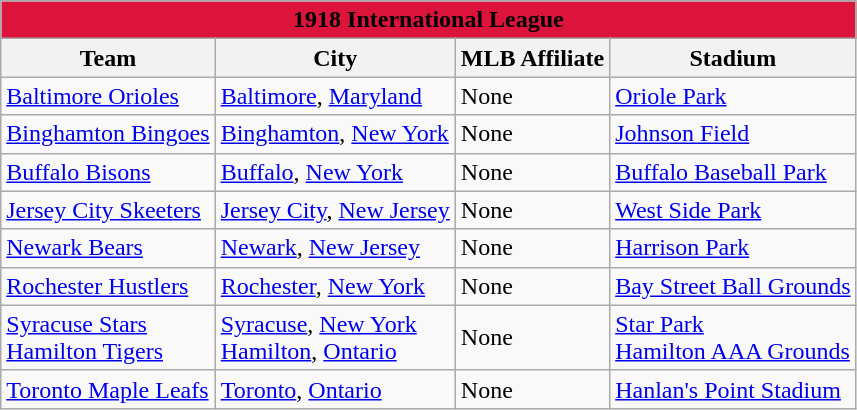<table class="wikitable" style="width:auto">
<tr>
<td bgcolor="#DC143C" align="center" colspan="7"><strong><span>1918 International League</span></strong></td>
</tr>
<tr>
<th>Team</th>
<th>City</th>
<th>MLB Affiliate</th>
<th>Stadium</th>
</tr>
<tr>
<td><a href='#'>Baltimore Orioles</a></td>
<td><a href='#'>Baltimore</a>, <a href='#'>Maryland</a></td>
<td>None</td>
<td><a href='#'>Oriole Park</a></td>
</tr>
<tr>
<td><a href='#'>Binghamton Bingoes</a></td>
<td><a href='#'>Binghamton</a>, <a href='#'>New York</a></td>
<td>None</td>
<td><a href='#'>Johnson Field</a></td>
</tr>
<tr>
<td><a href='#'>Buffalo Bisons</a></td>
<td><a href='#'>Buffalo</a>, <a href='#'>New York</a></td>
<td>None</td>
<td><a href='#'>Buffalo Baseball Park</a></td>
</tr>
<tr>
<td><a href='#'>Jersey City Skeeters</a></td>
<td><a href='#'>Jersey City</a>, <a href='#'>New Jersey</a></td>
<td>None</td>
<td><a href='#'>West Side Park</a></td>
</tr>
<tr>
<td><a href='#'>Newark Bears</a></td>
<td><a href='#'>Newark</a>, <a href='#'>New Jersey</a></td>
<td>None</td>
<td><a href='#'>Harrison Park</a></td>
</tr>
<tr>
<td><a href='#'>Rochester Hustlers</a></td>
<td><a href='#'>Rochester</a>, <a href='#'>New York</a></td>
<td>None</td>
<td><a href='#'>Bay Street Ball Grounds</a></td>
</tr>
<tr>
<td><a href='#'>Syracuse Stars</a> <br> <a href='#'>Hamilton Tigers</a></td>
<td><a href='#'>Syracuse</a>, <a href='#'>New York</a> <br> <a href='#'>Hamilton</a>, <a href='#'>Ontario</a></td>
<td>None</td>
<td><a href='#'>Star Park</a> <br> <a href='#'>Hamilton AAA Grounds</a></td>
</tr>
<tr>
<td><a href='#'>Toronto Maple Leafs</a></td>
<td><a href='#'>Toronto</a>, <a href='#'>Ontario</a></td>
<td>None</td>
<td><a href='#'>Hanlan's Point Stadium</a></td>
</tr>
</table>
